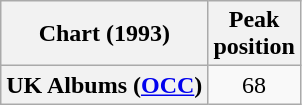<table class="wikitable plainrowheaders sortable" style="text-align:center;" border="1">
<tr>
<th scope="col">Chart (1993)</th>
<th scope="col">Peak<br>position</th>
</tr>
<tr>
<th scope="row">UK Albums (<a href='#'>OCC</a>)</th>
<td>68</td>
</tr>
</table>
